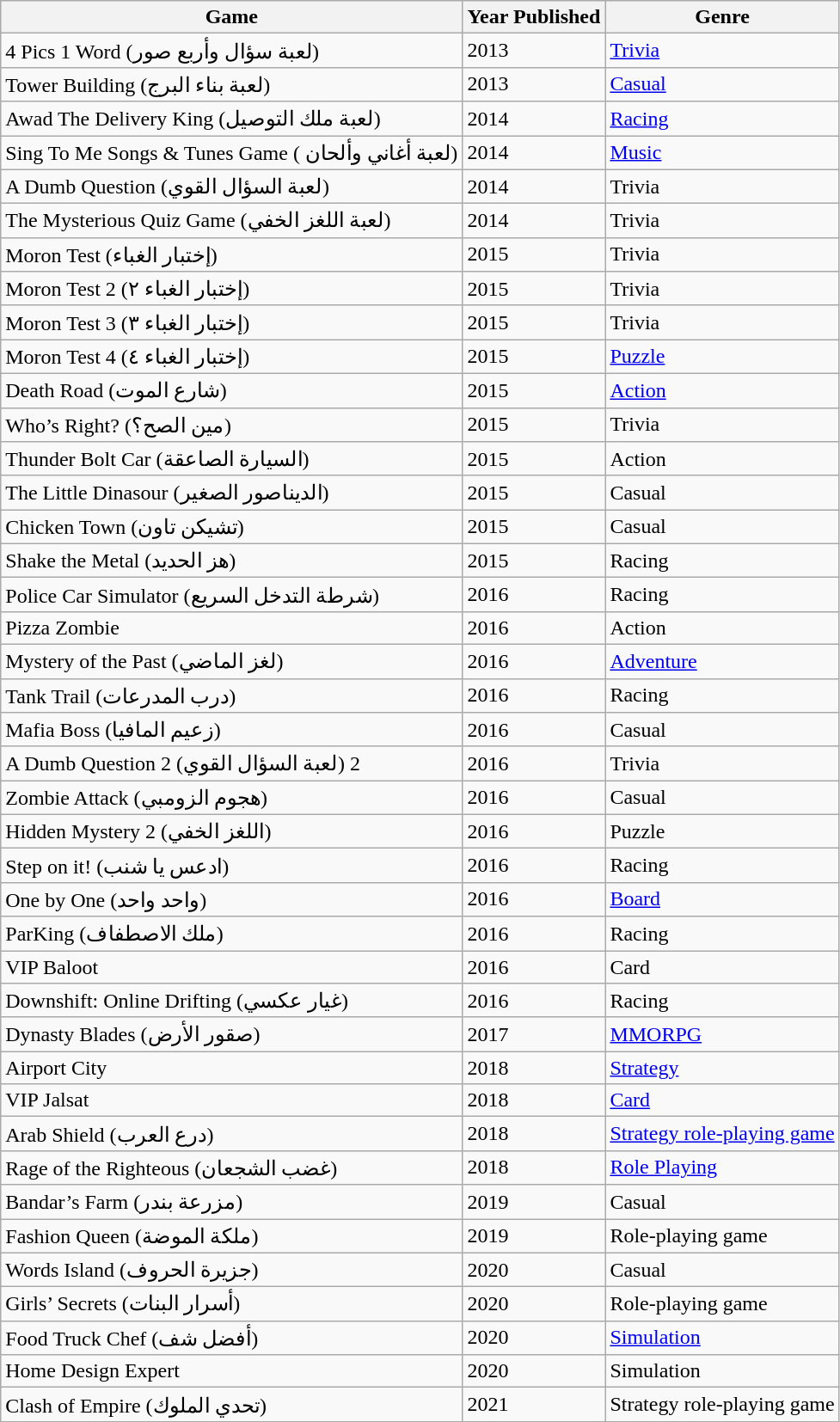<table class="wikitable">
<tr>
<th>Game</th>
<th>Year Published</th>
<th>Genre</th>
</tr>
<tr>
<td>4 Pics 1 Word (لعبة سؤال وأربع صور)</td>
<td>2013</td>
<td><a href='#'>Trivia</a></td>
</tr>
<tr>
<td>Tower Building (لعبة بناء البرج)</td>
<td>2013</td>
<td><a href='#'>Casual</a></td>
</tr>
<tr>
<td>Awad The Delivery King (لعبة ملك التوصيل)</td>
<td>2014</td>
<td><a href='#'>Racing</a></td>
</tr>
<tr>
<td>Sing To Me Songs & Tunes Game ( لعبة أغاني وألحان)</td>
<td>2014</td>
<td><a href='#'>Music</a></td>
</tr>
<tr>
<td>A Dumb Question (لعبة السؤال القوي)</td>
<td>2014</td>
<td>Trivia</td>
</tr>
<tr>
<td>The Mysterious Quiz Game (لعبة اللغز الخفي)</td>
<td>2014</td>
<td>Trivia</td>
</tr>
<tr>
<td>Moron Test (إختبار الغباء)</td>
<td>2015</td>
<td>Trivia</td>
</tr>
<tr>
<td>Moron Test 2 (إختبار الغباء ٢)</td>
<td>2015</td>
<td>Trivia</td>
</tr>
<tr>
<td>Moron Test 3 (إختبار الغباء ٣)</td>
<td>2015</td>
<td>Trivia</td>
</tr>
<tr>
<td>Moron Test 4 (إختبار الغباء ٤)</td>
<td>2015</td>
<td><a href='#'>Puzzle</a></td>
</tr>
<tr>
<td>Death Road (شارع الموت)</td>
<td>2015</td>
<td><a href='#'>Action</a></td>
</tr>
<tr>
<td>Who’s Right? (مين الصح؟)</td>
<td>2015</td>
<td>Trivia</td>
</tr>
<tr>
<td>Thunder Bolt Car (السيارة الصاعقة)</td>
<td>2015</td>
<td>Action</td>
</tr>
<tr>
<td>The Little Dinasour (الديناصور الصغير)</td>
<td>2015</td>
<td>Casual</td>
</tr>
<tr>
<td>Chicken Town (تشيكن تاون)</td>
<td>2015</td>
<td>Casual</td>
</tr>
<tr>
<td>Shake the Metal (هز الحديد)</td>
<td>2015</td>
<td>Racing</td>
</tr>
<tr>
<td>Police Car Simulator (شرطة التدخل السريع)</td>
<td>2016</td>
<td>Racing</td>
</tr>
<tr>
<td>Pizza Zombie</td>
<td>2016</td>
<td>Action</td>
</tr>
<tr>
<td>Mystery of the Past (لغز الماضي)</td>
<td>2016</td>
<td><a href='#'>Adventure</a></td>
</tr>
<tr>
<td>Tank Trail (درب المدرعات)</td>
<td>2016</td>
<td>Racing</td>
</tr>
<tr>
<td>Mafia Boss (زعيم المافيا)</td>
<td>2016</td>
<td>Casual</td>
</tr>
<tr>
<td>A Dumb Question 2 (لعبة السؤال القوي) 2</td>
<td>2016</td>
<td>Trivia</td>
</tr>
<tr>
<td>Zombie Attack (هجوم الزومبي)</td>
<td>2016</td>
<td>Casual</td>
</tr>
<tr>
<td>Hidden Mystery 2 (اللغز الخفي)</td>
<td>2016</td>
<td>Puzzle</td>
</tr>
<tr>
<td>Step on it! (ادعس يا شنب)</td>
<td>2016</td>
<td>Racing</td>
</tr>
<tr>
<td>One by One (واحد واحد)</td>
<td>2016</td>
<td><a href='#'>Board</a></td>
</tr>
<tr>
<td>ParKing (ملك الاصطفاف)</td>
<td>2016</td>
<td>Racing</td>
</tr>
<tr>
<td>VIP Baloot</td>
<td>2016</td>
<td>Card</td>
</tr>
<tr>
<td>Downshift: Online Drifting (غيار عكسي)</td>
<td>2016</td>
<td>Racing</td>
</tr>
<tr>
<td>Dynasty Blades (صقور الأرض)</td>
<td>2017</td>
<td><a href='#'>MMORPG</a></td>
</tr>
<tr>
<td>Airport City</td>
<td>2018</td>
<td><a href='#'>Strategy</a></td>
</tr>
<tr>
<td>VIP Jalsat</td>
<td>2018</td>
<td><a href='#'>Card</a></td>
</tr>
<tr>
<td>Arab Shield (درع العرب)</td>
<td>2018</td>
<td><a href='#'>Strategy role-playing game</a></td>
</tr>
<tr>
<td>Rage of the Righteous (غضب الشجعان)</td>
<td>2018</td>
<td><a href='#'>Role Playing</a></td>
</tr>
<tr>
<td>Bandar’s Farm (مزرعة بندر)</td>
<td>2019</td>
<td>Casual</td>
</tr>
<tr>
<td>Fashion Queen (ملكة الموضة)</td>
<td>2019</td>
<td>Role-playing game</td>
</tr>
<tr>
<td>Words Island (جزيرة الحروف)</td>
<td>2020</td>
<td>Casual</td>
</tr>
<tr>
<td>Girls’ Secrets (أسرار البنات)</td>
<td>2020</td>
<td>Role-playing game</td>
</tr>
<tr>
<td>Food Truck Chef (أفضل شف)</td>
<td>2020</td>
<td><a href='#'>Simulation</a></td>
</tr>
<tr>
<td>Home Design Expert</td>
<td>2020</td>
<td>Simulation</td>
</tr>
<tr>
<td>Clash of Empire (تحدي الملوك)</td>
<td>2021</td>
<td>Strategy role-playing game</td>
</tr>
</table>
